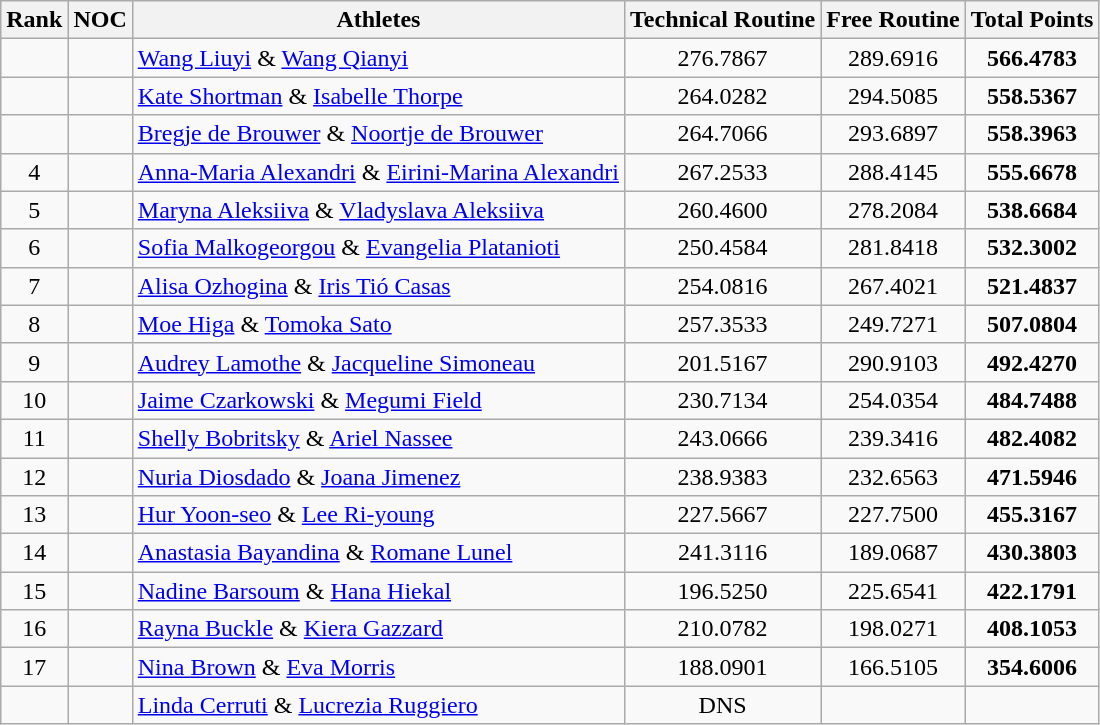<table class="wikitable sortable" style="text-align:center">
<tr>
<th>Rank</th>
<th>NOC</th>
<th>Athletes</th>
<th>Technical Routine</th>
<th>Free Routine</th>
<th>Total Points</th>
</tr>
<tr>
<td></td>
<td align="left"></td>
<td align="left"><a href='#'>Wang Liuyi</a> & <a href='#'>Wang Qianyi</a></td>
<td>276.7867</td>
<td>289.6916</td>
<td><strong>566.4783</strong></td>
</tr>
<tr>
<td></td>
<td align="left"></td>
<td align="left"><a href='#'>Kate Shortman</a> & <a href='#'>Isabelle Thorpe</a></td>
<td>264.0282</td>
<td>294.5085</td>
<td><strong>558.5367</strong></td>
</tr>
<tr>
<td></td>
<td align="left"></td>
<td align="left"><a href='#'>Bregje de Brouwer</a> & <a href='#'>Noortje de Brouwer</a></td>
<td>264.7066</td>
<td>293.6897</td>
<td><strong>558.3963</strong></td>
</tr>
<tr>
<td>4</td>
<td align="left"></td>
<td align="left"><a href='#'>Anna-Maria Alexandri</a> & <a href='#'>Eirini-Marina Alexandri</a></td>
<td>267.2533</td>
<td>288.4145</td>
<td><strong>555.6678</strong></td>
</tr>
<tr>
<td>5</td>
<td align="left"></td>
<td align="left"><a href='#'>Maryna Aleksiiva</a> & <a href='#'>Vladyslava Aleksiiva</a></td>
<td>260.4600</td>
<td>278.2084</td>
<td><strong>538.6684</strong></td>
</tr>
<tr>
<td>6</td>
<td align="left"></td>
<td align="left"><a href='#'>Sofia Malkogeorgou</a> & <a href='#'>Evangelia Platanioti</a></td>
<td>250.4584</td>
<td>281.8418</td>
<td><strong>532.3002</strong></td>
</tr>
<tr>
<td>7</td>
<td align="left"></td>
<td align="left"><a href='#'>Alisa Ozhogina</a> & <a href='#'>Iris Tió Casas</a></td>
<td>254.0816</td>
<td>267.4021</td>
<td><strong>521.4837</strong></td>
</tr>
<tr>
<td>8</td>
<td align="left"></td>
<td align="left"><a href='#'>Moe Higa</a> & <a href='#'>Tomoka Sato</a></td>
<td>257.3533</td>
<td>249.7271</td>
<td><strong>507.0804</strong></td>
</tr>
<tr>
<td>9</td>
<td align="left"></td>
<td align="left"><a href='#'>Audrey Lamothe</a> & <a href='#'>Jacqueline Simoneau</a></td>
<td>201.5167</td>
<td>290.9103</td>
<td><strong>492.4270</strong></td>
</tr>
<tr>
<td>10</td>
<td align="left"></td>
<td align="left"><a href='#'>Jaime Czarkowski</a> & <a href='#'>Megumi Field</a></td>
<td>230.7134</td>
<td>254.0354</td>
<td><strong>484.7488</strong></td>
</tr>
<tr>
<td>11</td>
<td align="left"></td>
<td align="left"><a href='#'>Shelly Bobritsky</a> & <a href='#'>Ariel Nassee</a></td>
<td>243.0666</td>
<td>239.3416</td>
<td><strong>482.4082</strong></td>
</tr>
<tr>
<td>12</td>
<td align="left"></td>
<td align="left"><a href='#'>Nuria Diosdado</a> & <a href='#'>Joana Jimenez</a></td>
<td>238.9383</td>
<td>232.6563</td>
<td><strong>471.5946</strong></td>
</tr>
<tr>
<td>13</td>
<td align="left"></td>
<td align="left"><a href='#'>Hur Yoon-seo</a> & <a href='#'>Lee Ri-young</a></td>
<td>227.5667</td>
<td>227.7500</td>
<td><strong>455.3167</strong></td>
</tr>
<tr>
<td>14</td>
<td align="left"></td>
<td align="left"><a href='#'>Anastasia Bayandina</a> & <a href='#'>Romane Lunel</a></td>
<td>241.3116</td>
<td>189.0687</td>
<td><strong>430.3803</strong></td>
</tr>
<tr>
<td>15</td>
<td align="left"></td>
<td align="left"><a href='#'>Nadine Barsoum</a> & <a href='#'>Hana Hiekal</a></td>
<td>196.5250</td>
<td>225.6541</td>
<td><strong>422.1791</strong></td>
</tr>
<tr>
<td>16</td>
<td align="left"></td>
<td align="left"><a href='#'>Rayna Buckle</a> & <a href='#'>Kiera Gazzard</a></td>
<td>210.0782</td>
<td>198.0271</td>
<td><strong>408.1053</strong></td>
</tr>
<tr>
<td>17</td>
<td align="left"></td>
<td align="left"><a href='#'>Nina Brown</a> & <a href='#'>Eva Morris</a></td>
<td>188.0901</td>
<td>166.5105</td>
<td><strong>354.6006</strong></td>
</tr>
<tr>
<td></td>
<td align="left"></td>
<td align="left"><a href='#'>Linda Cerruti</a> & <a href='#'>Lucrezia Ruggiero</a></td>
<td>DNS</td>
<td></td>
<td></td>
</tr>
</table>
